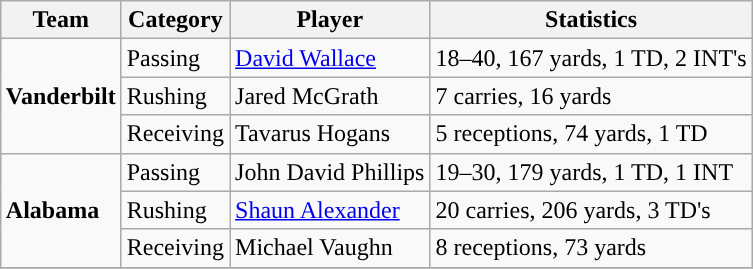<table class="wikitable" style="float: right;">
<tr>
<th>Team</th>
<th>Category</th>
<th>Player</th>
<th>Statistics</th>
</tr>
<tr>
<td rowspan=3><strong>Vanderbilt</strong></td>
<td>Passing</td>
<td><a href='#'>David Wallace</a></td>
<td>18–40, 167 yards, 1 TD, 2 INT's</td>
</tr>
<tr>
<td>Rushing</td>
<td>Jared McGrath</td>
<td>7 carries, 16 yards</td>
</tr>
<tr>
<td>Receiving</td>
<td>Tavarus Hogans</td>
<td>5 receptions, 74 yards, 1 TD</td>
</tr>
<tr>
<td rowspan=3><strong>Alabama</strong></td>
<td>Passing</td>
<td>John David Phillips</td>
<td>19–30, 179 yards, 1 TD, 1 INT</td>
</tr>
<tr>
<td>Rushing</td>
<td><a href='#'>Shaun Alexander</a></td>
<td>20 carries, 206 yards, 3 TD's</td>
</tr>
<tr>
<td>Receiving</td>
<td>Michael Vaughn</td>
<td>8 receptions, 73 yards</td>
</tr>
<tr>
</tr>
</table>
